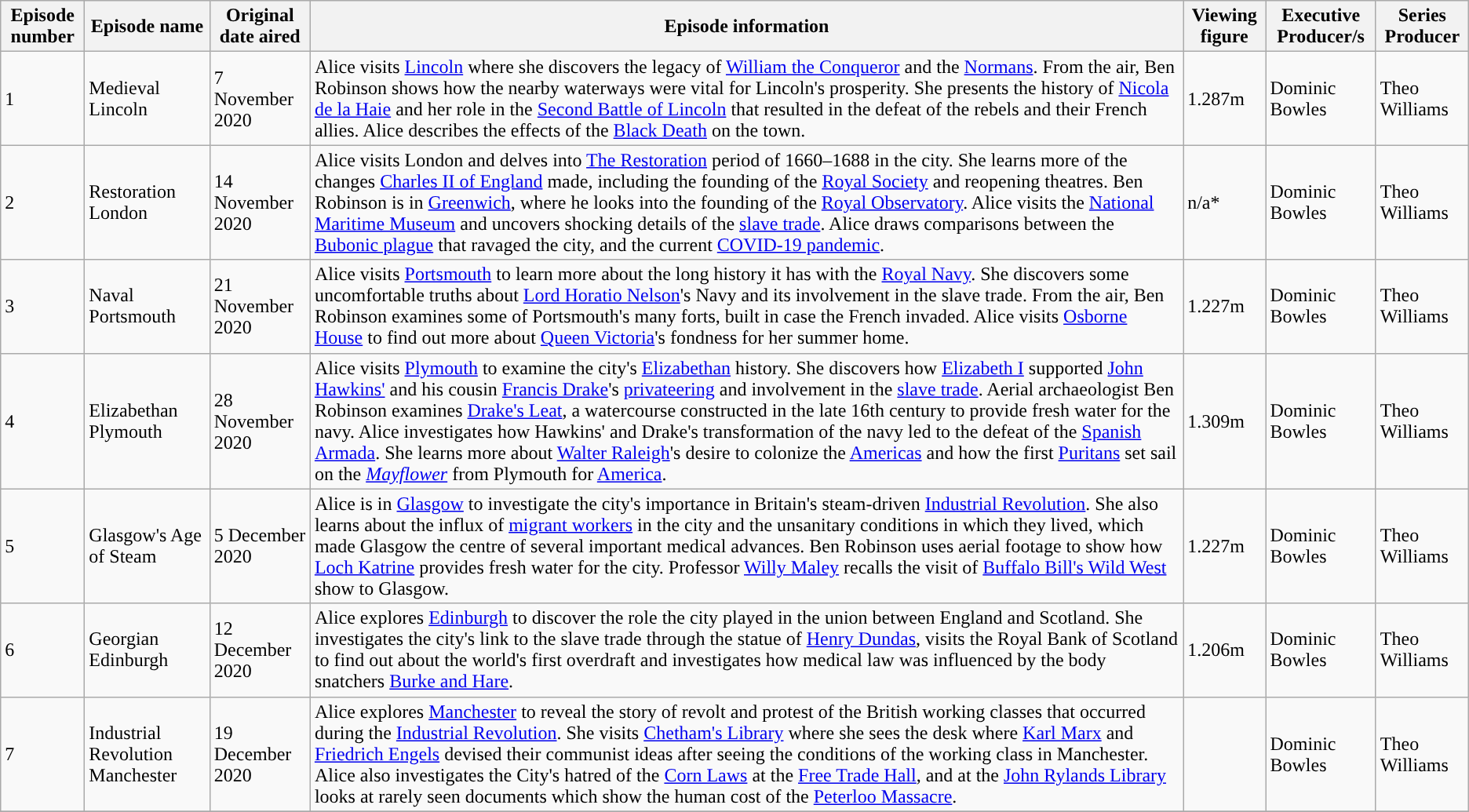<table class="wikitable sortable">
<tr>
<th>Episode number</th>
<th>Episode name</th>
<th>Original date aired</th>
<th>Episode information</th>
<th>Viewing figure</th>
<th>Executive Producer/s</th>
<th>Series Producer</th>
</tr>
<tr>
<td>1</td>
<td>Medieval Lincoln</td>
<td>7 November 2020</td>
<td>Alice visits <a href='#'>Lincoln</a> where she discovers the legacy of <a href='#'>William the Conqueror</a> and the <a href='#'>Normans</a>. From the air, Ben Robinson shows how the nearby waterways were vital for Lincoln's prosperity. She presents the history of <a href='#'>Nicola de la Haie</a> and her role in the <a href='#'>Second Battle of Lincoln</a> that resulted in the defeat of the rebels and their French allies. Alice describes the effects of the <a href='#'>Black Death</a> on the town.</td>
<td>1.287m</td>
<td>Dominic Bowles</td>
<td>Theo Williams</td>
</tr>
<tr>
<td>2</td>
<td>Restoration London</td>
<td>14 November 2020</td>
<td>Alice visits London and delves into <a href='#'>The Restoration</a> period of 1660–1688 in the city. She learns more of the changes <a href='#'>Charles II of England</a> made, including the founding of the <a href='#'>Royal Society</a> and reopening theatres. Ben Robinson is in <a href='#'>Greenwich</a>, where he looks into the founding of the <a href='#'>Royal Observatory</a>. Alice visits the <a href='#'>National Maritime Museum</a> and uncovers shocking details of the <a href='#'>slave trade</a>. Alice draws comparisons between the <a href='#'>Bubonic plague</a> that ravaged the city, and the current <a href='#'>COVID-19 pandemic</a>.</td>
<td>n/a*</td>
<td>Dominic Bowles</td>
<td>Theo Williams</td>
</tr>
<tr>
<td>3</td>
<td>Naval Portsmouth</td>
<td>21 November 2020</td>
<td>Alice visits <a href='#'>Portsmouth</a> to learn more about the long history it has with the <a href='#'>Royal Navy</a>. She discovers some uncomfortable truths about <a href='#'>Lord Horatio Nelson</a>'s Navy and its involvement in the slave trade. From the air, Ben Robinson examines some of Portsmouth's many forts, built in case the French invaded. Alice visits <a href='#'>Osborne House</a> to find out more about <a href='#'>Queen Victoria</a>'s fondness for her summer home.</td>
<td>1.227m</td>
<td>Dominic Bowles</td>
<td>Theo Williams</td>
</tr>
<tr>
<td>4</td>
<td>Elizabethan Plymouth</td>
<td>28 November 2020</td>
<td>Alice visits <a href='#'>Plymouth</a> to examine the city's <a href='#'>Elizabethan</a> history. She discovers how <a href='#'>Elizabeth I</a> supported <a href='#'>John Hawkins'</a> and his cousin <a href='#'>Francis Drake</a>'s <a href='#'>privateering</a> and involvement in the <a href='#'>slave trade</a>. Aerial archaeologist Ben Robinson examines <a href='#'>Drake's Leat</a>, a watercourse constructed in the late 16th century to provide fresh water for the navy. Alice investigates how Hawkins' and Drake's transformation of the navy led to the defeat of the <a href='#'>Spanish Armada</a>. She learns more about <a href='#'>Walter Raleigh</a>'s desire to colonize the <a href='#'>Americas</a> and how the first <a href='#'>Puritans</a> set sail on the <em><a href='#'>Mayflower</a></em> from Plymouth for <a href='#'>America</a>.</td>
<td>1.309m</td>
<td>Dominic Bowles</td>
<td>Theo Williams</td>
</tr>
<tr>
<td>5</td>
<td>Glasgow's Age of Steam</td>
<td>5 December 2020</td>
<td>Alice is in <a href='#'>Glasgow</a> to investigate the city's importance in Britain's steam-driven <a href='#'>Industrial Revolution</a>. She also learns about the influx of <a href='#'>migrant workers</a> in the city and the unsanitary conditions in which they lived, which made Glasgow the centre of several important medical advances. Ben Robinson uses aerial footage to show how <a href='#'>Loch Katrine</a> provides fresh water for the city. Professor <a href='#'>Willy Maley</a> recalls the visit of <a href='#'>Buffalo Bill's Wild West</a> show to Glasgow.</td>
<td>1.227m</td>
<td>Dominic Bowles</td>
<td>Theo Williams</td>
</tr>
<tr>
<td>6</td>
<td>Georgian Edinburgh</td>
<td>12 December 2020</td>
<td>Alice explores <a href='#'>Edinburgh</a> to discover the role the city played in the union between England and Scotland. She investigates the city's link to the slave trade through the statue of <a href='#'>Henry Dundas</a>, visits the Royal Bank of Scotland to find out about the world's first overdraft and investigates how medical law was influenced by the body snatchers <a href='#'>Burke and Hare</a>.</td>
<td>1.206m</td>
<td>Dominic Bowles</td>
<td>Theo Williams</td>
</tr>
<tr>
<td>7</td>
<td>Industrial Revolution Manchester</td>
<td>19 December 2020</td>
<td>Alice explores <a href='#'>Manchester</a> to reveal the story of revolt and protest of the British working classes that occurred during the <a href='#'>Industrial Revolution</a>. She visits <a href='#'>Chetham's Library</a> where she sees the desk where <a href='#'>Karl Marx</a> and <a href='#'>Friedrich Engels</a> devised their communist ideas after seeing the conditions of the working class in Manchester. Alice also investigates the City's hatred of the <a href='#'>Corn Laws</a> at the <a href='#'>Free Trade Hall</a>, and at the <a href='#'>John Rylands Library</a> looks at rarely seen documents which show the human cost of the <a href='#'>Peterloo Massacre</a>.</td>
<td></td>
<td>Dominic Bowles</td>
<td>Theo Williams</td>
</tr>
<tr>
</tr>
</table>
